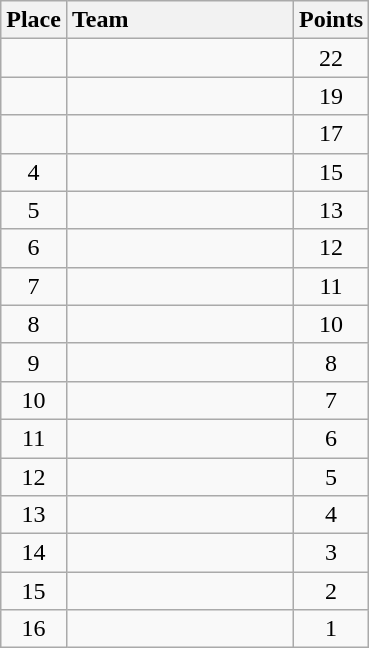<table class="wikitable" style="text-align:center; padding-bottom:0;">
<tr>
<th>Place</th>
<th style="width:9em; text-align:left;">Team</th>
<th>Points</th>
</tr>
<tr>
<td></td>
<td align=left></td>
<td>22</td>
</tr>
<tr>
<td></td>
<td align=left></td>
<td>19</td>
</tr>
<tr>
<td></td>
<td align=left></td>
<td>17</td>
</tr>
<tr>
<td>4</td>
<td align=left></td>
<td>15</td>
</tr>
<tr>
<td>5</td>
<td align=left></td>
<td>13</td>
</tr>
<tr>
<td>6</td>
<td align=left></td>
<td>12</td>
</tr>
<tr>
<td>7</td>
<td align=left></td>
<td>11</td>
</tr>
<tr>
<td>8</td>
<td align=left></td>
<td>10</td>
</tr>
<tr>
<td>9</td>
<td align=left></td>
<td>8</td>
</tr>
<tr>
<td>10</td>
<td align=left></td>
<td>7</td>
</tr>
<tr>
<td>11</td>
<td align=left></td>
<td>6</td>
</tr>
<tr>
<td>12</td>
<td align=left></td>
<td>5</td>
</tr>
<tr>
<td>13</td>
<td align=left></td>
<td>4</td>
</tr>
<tr>
<td>14</td>
<td align=left></td>
<td>3</td>
</tr>
<tr>
<td>15</td>
<td align=left></td>
<td>2</td>
</tr>
<tr>
<td>16</td>
<td align=left></td>
<td>1</td>
</tr>
</table>
